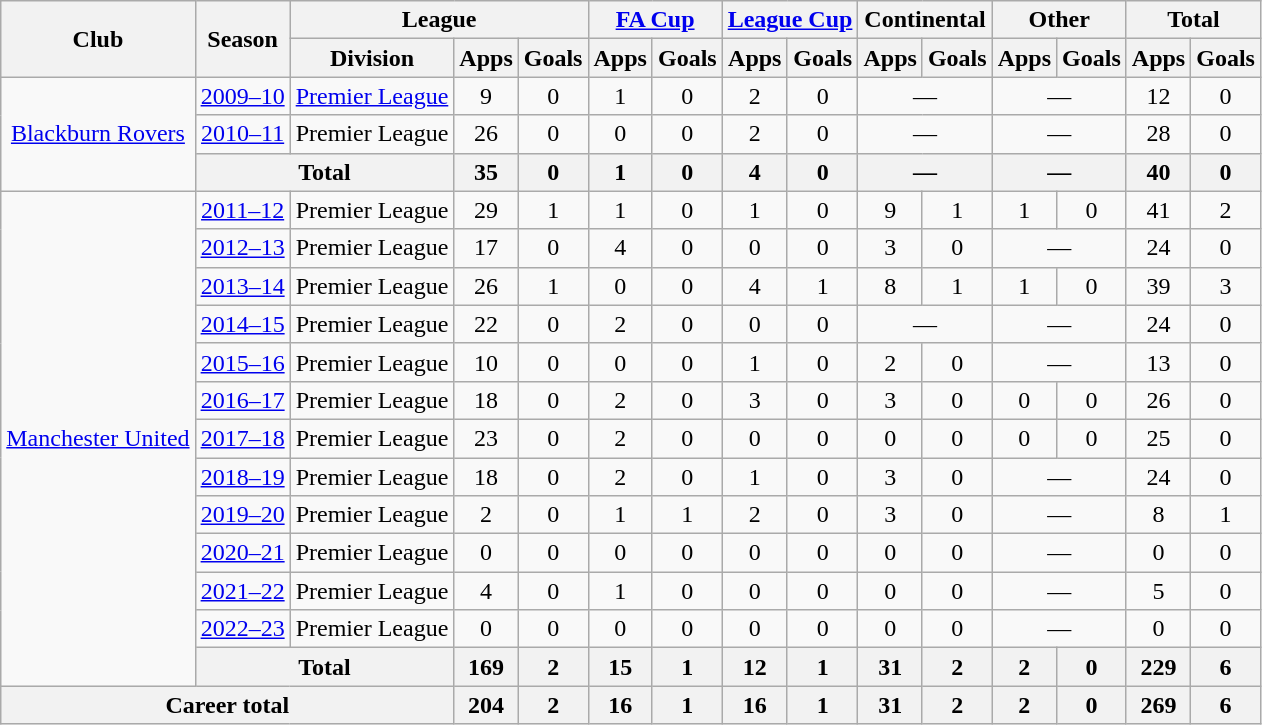<table class=wikitable style=text-align:center>
<tr>
<th rowspan=2>Club</th>
<th rowspan=2>Season</th>
<th colspan=3>League</th>
<th colspan=2><a href='#'>FA Cup</a></th>
<th colspan=2><a href='#'>League Cup</a></th>
<th colspan=2>Continental</th>
<th colspan=2>Other</th>
<th colspan=2>Total</th>
</tr>
<tr>
<th>Division</th>
<th>Apps</th>
<th>Goals</th>
<th>Apps</th>
<th>Goals</th>
<th>Apps</th>
<th>Goals</th>
<th>Apps</th>
<th>Goals</th>
<th>Apps</th>
<th>Goals</th>
<th>Apps</th>
<th>Goals</th>
</tr>
<tr>
<td rowspan=3><a href='#'>Blackburn Rovers</a></td>
<td><a href='#'>2009–10</a></td>
<td><a href='#'>Premier League</a></td>
<td>9</td>
<td>0</td>
<td>1</td>
<td>0</td>
<td>2</td>
<td>0</td>
<td colspan=2>—</td>
<td colspan=2>—</td>
<td>12</td>
<td>0</td>
</tr>
<tr>
<td><a href='#'>2010–11</a></td>
<td>Premier League</td>
<td>26</td>
<td>0</td>
<td>0</td>
<td>0</td>
<td>2</td>
<td>0</td>
<td colspan=2>—</td>
<td colspan=2>—</td>
<td>28</td>
<td>0</td>
</tr>
<tr>
<th colspan=2>Total</th>
<th>35</th>
<th>0</th>
<th>1</th>
<th>0</th>
<th>4</th>
<th>0</th>
<th colspan=2>—</th>
<th colspan=2>—</th>
<th>40</th>
<th>0</th>
</tr>
<tr>
<td rowspan=13><a href='#'>Manchester United</a></td>
<td><a href='#'>2011–12</a></td>
<td>Premier League</td>
<td>29</td>
<td>1</td>
<td>1</td>
<td>0</td>
<td>1</td>
<td>0</td>
<td>9</td>
<td>1</td>
<td>1</td>
<td>0</td>
<td>41</td>
<td>2</td>
</tr>
<tr>
<td><a href='#'>2012–13</a></td>
<td>Premier League</td>
<td>17</td>
<td>0</td>
<td>4</td>
<td>0</td>
<td>0</td>
<td>0</td>
<td>3</td>
<td>0</td>
<td colspan=2>—</td>
<td>24</td>
<td>0</td>
</tr>
<tr>
<td><a href='#'>2013–14</a></td>
<td>Premier League</td>
<td>26</td>
<td>1</td>
<td>0</td>
<td>0</td>
<td>4</td>
<td>1</td>
<td>8</td>
<td>1</td>
<td>1</td>
<td>0</td>
<td>39</td>
<td>3</td>
</tr>
<tr>
<td><a href='#'>2014–15</a></td>
<td>Premier League</td>
<td>22</td>
<td>0</td>
<td>2</td>
<td>0</td>
<td>0</td>
<td>0</td>
<td colspan=2>—</td>
<td colspan=2>—</td>
<td>24</td>
<td>0</td>
</tr>
<tr>
<td><a href='#'>2015–16</a></td>
<td>Premier League</td>
<td>10</td>
<td>0</td>
<td>0</td>
<td>0</td>
<td>1</td>
<td>0</td>
<td>2</td>
<td>0</td>
<td colspan=2>—</td>
<td>13</td>
<td>0</td>
</tr>
<tr>
<td><a href='#'>2016–17</a></td>
<td>Premier League</td>
<td>18</td>
<td>0</td>
<td>2</td>
<td>0</td>
<td>3</td>
<td>0</td>
<td>3</td>
<td>0</td>
<td>0</td>
<td>0</td>
<td>26</td>
<td>0</td>
</tr>
<tr>
<td><a href='#'>2017–18</a></td>
<td>Premier League</td>
<td>23</td>
<td>0</td>
<td>2</td>
<td>0</td>
<td>0</td>
<td>0</td>
<td>0</td>
<td>0</td>
<td>0</td>
<td>0</td>
<td>25</td>
<td>0</td>
</tr>
<tr>
<td><a href='#'>2018–19</a></td>
<td>Premier League</td>
<td>18</td>
<td>0</td>
<td>2</td>
<td>0</td>
<td>1</td>
<td>0</td>
<td>3</td>
<td>0</td>
<td colspan=2>—</td>
<td>24</td>
<td>0</td>
</tr>
<tr>
<td><a href='#'>2019–20</a></td>
<td>Premier League</td>
<td>2</td>
<td>0</td>
<td>1</td>
<td>1</td>
<td>2</td>
<td>0</td>
<td>3</td>
<td>0</td>
<td colspan=2>—</td>
<td>8</td>
<td>1</td>
</tr>
<tr>
<td><a href='#'>2020–21</a></td>
<td>Premier League</td>
<td>0</td>
<td>0</td>
<td>0</td>
<td>0</td>
<td>0</td>
<td>0</td>
<td>0</td>
<td>0</td>
<td colspan=2>—</td>
<td>0</td>
<td>0</td>
</tr>
<tr>
<td><a href='#'>2021–22</a></td>
<td>Premier League</td>
<td>4</td>
<td>0</td>
<td>1</td>
<td>0</td>
<td>0</td>
<td>0</td>
<td>0</td>
<td>0</td>
<td colspan=2>—</td>
<td>5</td>
<td>0</td>
</tr>
<tr>
<td><a href='#'>2022–23</a></td>
<td>Premier League</td>
<td>0</td>
<td>0</td>
<td>0</td>
<td>0</td>
<td>0</td>
<td>0</td>
<td>0</td>
<td>0</td>
<td colspan=2>—</td>
<td>0</td>
<td>0</td>
</tr>
<tr>
<th colspan=2>Total</th>
<th>169</th>
<th>2</th>
<th>15</th>
<th>1</th>
<th>12</th>
<th>1</th>
<th>31</th>
<th>2</th>
<th>2</th>
<th>0</th>
<th>229</th>
<th>6</th>
</tr>
<tr>
<th colspan=3>Career total</th>
<th>204</th>
<th>2</th>
<th>16</th>
<th>1</th>
<th>16</th>
<th>1</th>
<th>31</th>
<th>2</th>
<th>2</th>
<th>0</th>
<th>269</th>
<th>6</th>
</tr>
</table>
